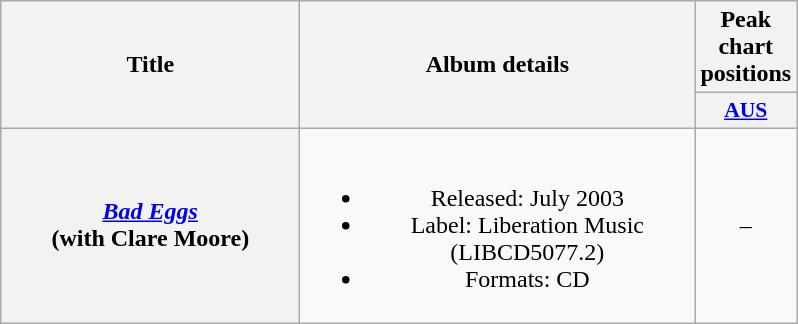<table class="wikitable plainrowheaders" style="text-align:center;" border="1">
<tr>
<th scope="col" rowspan="2" style="width:12em;">Title</th>
<th scope="col" rowspan="2" style="width:16em;">Album details</th>
<th scope="col" colspan="1">Peak chart positions</th>
</tr>
<tr>
<th scope="col" style="width:3em;font-size:90%;"><a href='#'>AUS</a><br></th>
</tr>
<tr>
<th scope="row"><em><a href='#'>Bad Eggs</a></em> <br> (with Clare Moore)</th>
<td><br><ul><li>Released: July 2003</li><li>Label: Liberation Music (LIBCD5077.2)</li><li>Formats: CD</li></ul></td>
<td>–</td>
</tr>
</table>
